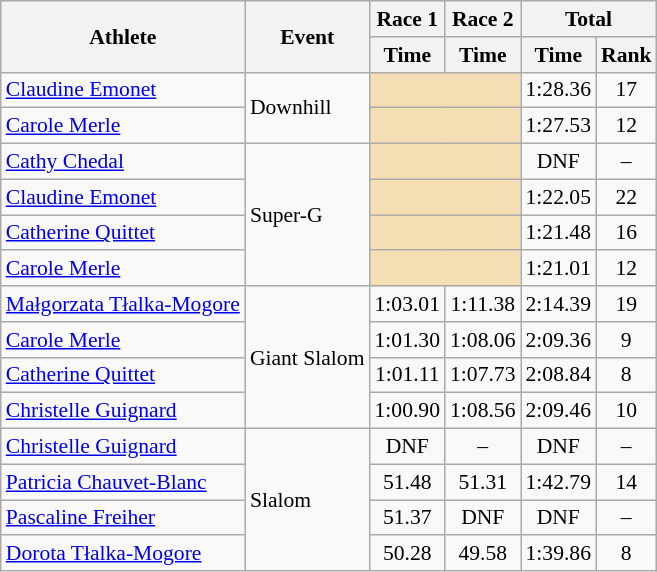<table class="wikitable" style="font-size:90%">
<tr>
<th rowspan="2">Athlete</th>
<th rowspan="2">Event</th>
<th>Race 1</th>
<th>Race 2</th>
<th colspan="2">Total</th>
</tr>
<tr>
<th>Time</th>
<th>Time</th>
<th>Time</th>
<th>Rank</th>
</tr>
<tr>
<td><a href='#'>Claudine Emonet</a></td>
<td rowspan="2">Downhill</td>
<td colspan="2" bgcolor="wheat"></td>
<td align="center">1:28.36</td>
<td align="center">17</td>
</tr>
<tr>
<td><a href='#'>Carole Merle</a></td>
<td colspan="2" bgcolor="wheat"></td>
<td align="center">1:27.53</td>
<td align="center">12</td>
</tr>
<tr>
<td><a href='#'>Cathy Chedal</a></td>
<td rowspan="4">Super-G</td>
<td colspan="2" bgcolor="wheat"></td>
<td align="center">DNF</td>
<td align="center">–</td>
</tr>
<tr>
<td><a href='#'>Claudine Emonet</a></td>
<td colspan="2" bgcolor="wheat"></td>
<td align="center">1:22.05</td>
<td align="center">22</td>
</tr>
<tr>
<td><a href='#'>Catherine Quittet</a></td>
<td colspan="2" bgcolor="wheat"></td>
<td align="center">1:21.48</td>
<td align="center">16</td>
</tr>
<tr>
<td><a href='#'>Carole Merle</a></td>
<td colspan="2" bgcolor="wheat"></td>
<td align="center">1:21.01</td>
<td align="center">12</td>
</tr>
<tr>
<td><a href='#'>Małgorzata Tłalka-Mogore</a></td>
<td rowspan="4">Giant Slalom</td>
<td align="center">1:03.01</td>
<td align="center">1:11.38</td>
<td align="center">2:14.39</td>
<td align="center">19</td>
</tr>
<tr>
<td><a href='#'>Carole Merle</a></td>
<td align="center">1:01.30</td>
<td align="center">1:08.06</td>
<td align="center">2:09.36</td>
<td align="center">9</td>
</tr>
<tr>
<td><a href='#'>Catherine Quittet</a></td>
<td align="center">1:01.11</td>
<td align="center">1:07.73</td>
<td align="center">2:08.84</td>
<td align="center">8</td>
</tr>
<tr>
<td><a href='#'>Christelle Guignard</a></td>
<td align="center">1:00.90</td>
<td align="center">1:08.56</td>
<td align="center">2:09.46</td>
<td align="center">10</td>
</tr>
<tr>
<td><a href='#'>Christelle Guignard</a></td>
<td rowspan="4">Slalom</td>
<td align="center">DNF</td>
<td align="center">–</td>
<td align="center">DNF</td>
<td align="center">–</td>
</tr>
<tr>
<td><a href='#'>Patricia Chauvet-Blanc</a></td>
<td align="center">51.48</td>
<td align="center">51.31</td>
<td align="center">1:42.79</td>
<td align="center">14</td>
</tr>
<tr>
<td><a href='#'>Pascaline Freiher</a></td>
<td align="center">51.37</td>
<td align="center">DNF</td>
<td align="center">DNF</td>
<td align="center">–</td>
</tr>
<tr>
<td><a href='#'>Dorota Tłalka-Mogore</a></td>
<td align="center">50.28</td>
<td align="center">49.58</td>
<td align="center">1:39.86</td>
<td align="center">8</td>
</tr>
</table>
